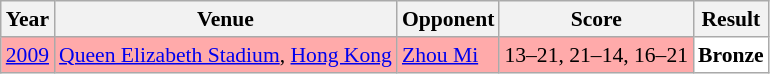<table class="sortable wikitable" style="font-size: 90%;">
<tr>
<th>Year</th>
<th>Venue</th>
<th>Opponent</th>
<th>Score</th>
<th>Result</th>
</tr>
<tr style="background:#FFAAAA">
<td align="center"><a href='#'>2009</a></td>
<td align="left"><a href='#'>Queen Elizabeth Stadium</a>, <a href='#'>Hong Kong</a></td>
<td align="left"> <a href='#'>Zhou Mi</a></td>
<td align="left">13–21, 21–14, 16–21</td>
<td style="text-align:left; background:white"> <strong>Bronze</strong></td>
</tr>
</table>
